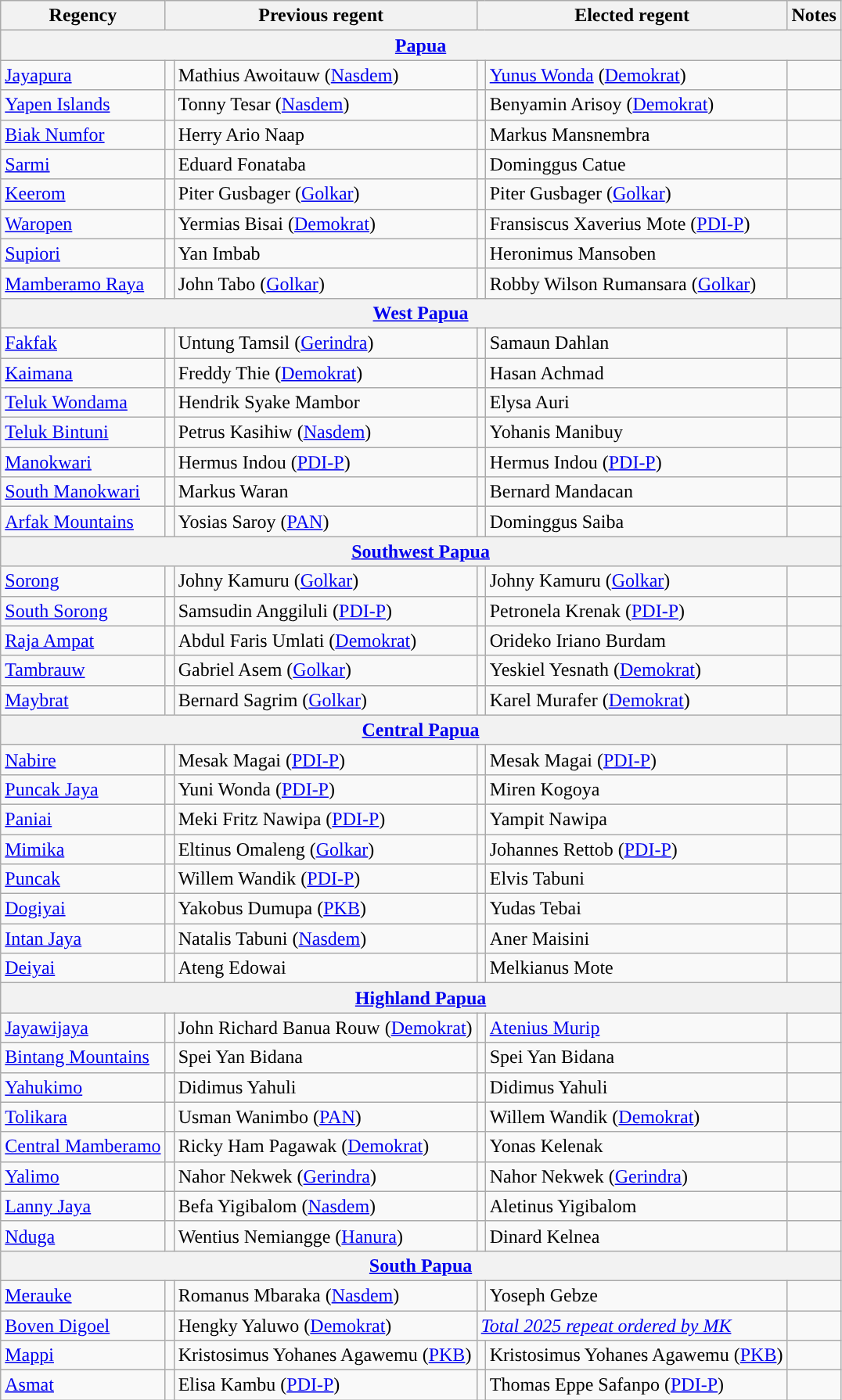<table class="wikitable">
<tr>
<th>Regency</th>
<th colspan=2>Previous regent</th>
<th colspan=2>Elected regent</th>
<th>Notes</th>
</tr>
<tr>
<th colspan=6><a href='#'>Papua</a></th>
</tr>
<tr>
<td><a href='#'>Jayapura</a></td>
<td style="background:"></td>
<td>Mathius Awoitauw (<a href='#'>Nasdem</a>)</td>
<td style="background:"></td>
<td><a href='#'>Yunus Wonda</a> (<a href='#'>Demokrat</a>)</td>
<td></td>
</tr>
<tr>
<td><a href='#'>Yapen Islands</a></td>
<td style="background:"></td>
<td>Tonny Tesar (<a href='#'>Nasdem</a>)</td>
<td style="background:"></td>
<td>Benyamin Arisoy (<a href='#'>Demokrat</a>)</td>
<td></td>
</tr>
<tr>
<td><a href='#'>Biak Numfor</a></td>
<td style="background:"></td>
<td>Herry Ario Naap</td>
<td style="background:"></td>
<td>Markus Mansnembra</td>
<td></td>
</tr>
<tr>
<td><a href='#'>Sarmi</a></td>
<td style="background:"></td>
<td>Eduard Fonataba</td>
<td style="background:"></td>
<td>Dominggus Catue</td>
<td></td>
</tr>
<tr>
<td><a href='#'>Keerom</a></td>
<td style="background:"></td>
<td>Piter Gusbager (<a href='#'>Golkar</a>)</td>
<td style="background:"></td>
<td>Piter Gusbager (<a href='#'>Golkar</a>)</td>
<td></td>
</tr>
<tr>
<td><a href='#'>Waropen</a></td>
<td style="background:"></td>
<td>Yermias Bisai (<a href='#'>Demokrat</a>)</td>
<td style="background:"></td>
<td>Fransiscus Xaverius Mote (<a href='#'>PDI-P</a>)</td>
<td></td>
</tr>
<tr>
<td><a href='#'>Supiori</a></td>
<td style="background:"></td>
<td>Yan Imbab</td>
<td style="background:"></td>
<td>Heronimus Mansoben</td>
<td></td>
</tr>
<tr>
<td><a href='#'>Mamberamo Raya</a></td>
<td style="background:"></td>
<td>John Tabo (<a href='#'>Golkar</a>)</td>
<td style="background:"></td>
<td>Robby Wilson Rumansara (<a href='#'>Golkar</a>)</td>
<td></td>
</tr>
<tr>
<th colspan=6><a href='#'>West Papua</a></th>
</tr>
<tr>
<td><a href='#'>Fakfak</a></td>
<td style="background:"></td>
<td>Untung Tamsil (<a href='#'>Gerindra</a>)</td>
<td style=></td>
<td>Samaun Dahlan</td>
<td></td>
</tr>
<tr>
<td><a href='#'>Kaimana</a></td>
<td style="background:"></td>
<td>Freddy Thie (<a href='#'>Demokrat</a>)</td>
<td style=></td>
<td>Hasan Achmad</td>
<td></td>
</tr>
<tr>
<td><a href='#'>Teluk Wondama</a></td>
<td style="background:"></td>
<td>Hendrik Syake Mambor</td>
<td style=></td>
<td>Elysa Auri</td>
<td></td>
</tr>
<tr>
<td><a href='#'>Teluk Bintuni</a></td>
<td style="background:"></td>
<td>Petrus Kasihiw (<a href='#'>Nasdem</a>)</td>
<td style=></td>
<td>Yohanis Manibuy</td>
<td></td>
</tr>
<tr>
<td><a href='#'>Manokwari</a></td>
<td style="background:"></td>
<td>Hermus Indou (<a href='#'>PDI-P</a>)</td>
<td style="background:"></td>
<td>Hermus Indou (<a href='#'>PDI-P</a>)</td>
<td></td>
</tr>
<tr>
<td><a href='#'>South Manokwari</a></td>
<td style="background:"></td>
<td>Markus Waran</td>
<td style=></td>
<td>Bernard Mandacan</td>
<td></td>
</tr>
<tr>
<td><a href='#'>Arfak Mountains</a></td>
<td style="background:"></td>
<td>Yosias Saroy (<a href='#'>PAN</a>)</td>
<td style=></td>
<td>Dominggus Saiba</td>
<td></td>
</tr>
<tr>
<th colspan=6><a href='#'>Southwest Papua</a></th>
</tr>
<tr>
<td><a href='#'>Sorong</a></td>
<td style="background:"></td>
<td>Johny Kamuru (<a href='#'>Golkar</a>)</td>
<td style="background:"></td>
<td>Johny Kamuru (<a href='#'>Golkar</a>)</td>
<td></td>
</tr>
<tr>
<td><a href='#'>South Sorong</a></td>
<td style="background:"></td>
<td>Samsudin Anggiluli (<a href='#'>PDI-P</a>)</td>
<td style="background:"></td>
<td>Petronela Krenak (<a href='#'>PDI-P</a>)</td>
<td></td>
</tr>
<tr>
<td><a href='#'>Raja Ampat</a></td>
<td style="background:"></td>
<td>Abdul Faris Umlati (<a href='#'>Demokrat</a>)</td>
<td style="background:"></td>
<td>Orideko Iriano Burdam</td>
<td></td>
</tr>
<tr>
<td><a href='#'>Tambrauw</a></td>
<td style="background:"></td>
<td>Gabriel Asem (<a href='#'>Golkar</a>)</td>
<td style="background:"></td>
<td>Yeskiel Yesnath (<a href='#'>Demokrat</a>)</td>
<td></td>
</tr>
<tr>
<td><a href='#'>Maybrat</a></td>
<td style="background:"></td>
<td>Bernard Sagrim (<a href='#'>Golkar</a>)</td>
<td style="background:"></td>
<td>Karel Murafer (<a href='#'>Demokrat</a>)</td>
<td></td>
</tr>
<tr>
<th colspan=6><a href='#'>Central Papua</a></th>
</tr>
<tr>
<td><a href='#'>Nabire</a></td>
<td style="background:"></td>
<td>Mesak Magai (<a href='#'>PDI-P</a>)</td>
<td style="background:"></td>
<td>Mesak Magai (<a href='#'>PDI-P</a>)</td>
<td></td>
</tr>
<tr>
<td><a href='#'>Puncak Jaya</a></td>
<td style="background:"></td>
<td>Yuni Wonda (<a href='#'>PDI-P</a>)</td>
<td style=></td>
<td>Miren Kogoya</td>
<td></td>
</tr>
<tr>
<td><a href='#'>Paniai</a></td>
<td style="background:"></td>
<td>Meki Fritz Nawipa (<a href='#'>PDI-P</a>)</td>
<td style=></td>
<td>Yampit Nawipa</td>
<td></td>
</tr>
<tr>
<td><a href='#'>Mimika</a></td>
<td style="background:"></td>
<td>Eltinus Omaleng (<a href='#'>Golkar</a>)</td>
<td style="background:"></td>
<td>Johannes Rettob (<a href='#'>PDI-P</a>)</td>
<td></td>
</tr>
<tr>
<td><a href='#'>Puncak</a></td>
<td style="background:"></td>
<td>Willem Wandik (<a href='#'>PDI-P</a>)</td>
<td style=></td>
<td>Elvis Tabuni</td>
<td></td>
</tr>
<tr>
<td><a href='#'>Dogiyai</a></td>
<td style="background:"></td>
<td>Yakobus Dumupa (<a href='#'>PKB</a>)</td>
<td style=></td>
<td>Yudas Tebai</td>
<td></td>
</tr>
<tr>
<td><a href='#'>Intan Jaya</a></td>
<td style="background:"></td>
<td>Natalis Tabuni (<a href='#'>Nasdem</a>)</td>
<td style=></td>
<td>Aner Maisini</td>
<td></td>
</tr>
<tr>
<td><a href='#'>Deiyai</a></td>
<td style="background:"></td>
<td>Ateng Edowai</td>
<td style=></td>
<td>Melkianus Mote</td>
<td></td>
</tr>
<tr>
<th colspan=6><a href='#'>Highland Papua</a></th>
</tr>
<tr>
<td><a href='#'>Jayawijaya</a></td>
<td style="background:"></td>
<td>John Richard Banua Rouw (<a href='#'>Demokrat</a>)</td>
<td style=></td>
<td><a href='#'>Atenius Murip</a></td>
<td></td>
</tr>
<tr>
<td><a href='#'>Bintang Mountains</a></td>
<td style="background:"></td>
<td>Spei Yan Bidana</td>
<td style="background:"></td>
<td>Spei Yan Bidana</td>
<td></td>
</tr>
<tr>
<td><a href='#'>Yahukimo</a></td>
<td style="background:"></td>
<td>Didimus Yahuli</td>
<td style="background:"></td>
<td>Didimus Yahuli</td>
<td></td>
</tr>
<tr>
<td><a href='#'>Tolikara</a></td>
<td style="background:"></td>
<td>Usman Wanimbo (<a href='#'>PAN</a>)</td>
<td style="background:"></td>
<td>Willem Wandik (<a href='#'>Demokrat</a>)</td>
<td></td>
</tr>
<tr>
<td><a href='#'>Central Mamberamo</a></td>
<td style="background:"></td>
<td>Ricky Ham Pagawak (<a href='#'>Demokrat</a>)</td>
<td style=></td>
<td>Yonas Kelenak</td>
<td></td>
</tr>
<tr>
<td><a href='#'>Yalimo</a></td>
<td style="background:"></td>
<td>Nahor Nekwek (<a href='#'>Gerindra</a>)</td>
<td style="background:"></td>
<td>Nahor Nekwek (<a href='#'>Gerindra</a>)</td>
<td></td>
</tr>
<tr>
<td><a href='#'>Lanny Jaya</a></td>
<td style="background:"></td>
<td>Befa Yigibalom (<a href='#'>Nasdem</a>)</td>
<td style=></td>
<td>Aletinus Yigibalom</td>
<td></td>
</tr>
<tr>
<td><a href='#'>Nduga</a></td>
<td style="background:"></td>
<td>Wentius Nemiangge (<a href='#'>Hanura</a>)</td>
<td style=></td>
<td>Dinard Kelnea</td>
<td></td>
</tr>
<tr>
<th colspan=6><a href='#'>South Papua</a></th>
</tr>
<tr>
<td><a href='#'>Merauke</a></td>
<td style="background:"></td>
<td>Romanus Mbaraka (<a href='#'>Nasdem</a>)</td>
<td style="background:"></td>
<td>Yoseph Gebze</td>
<td></td>
</tr>
<tr>
<td><a href='#'>Boven Digoel</a></td>
<td style="background:"></td>
<td>Hengky Yaluwo (<a href='#'>Demokrat</a>)</td>
<td colspan=2><em><a href='#'>Total 2025 repeat ordered by MK</a></em></td>
<td></td>
</tr>
<tr>
<td><a href='#'>Mappi</a></td>
<td style="background:"></td>
<td>Kristosimus Yohanes Agawemu (<a href='#'>PKB</a>)</td>
<td style="background:"></td>
<td>Kristosimus Yohanes Agawemu (<a href='#'>PKB</a>)</td>
<td></td>
</tr>
<tr>
<td><a href='#'>Asmat</a></td>
<td style="background:"></td>
<td>Elisa Kambu (<a href='#'>PDI-P</a>)</td>
<td style="background:"></td>
<td>Thomas Eppe Safanpo (<a href='#'>PDI-P</a>)</td>
<td></td>
</tr>
</table>
